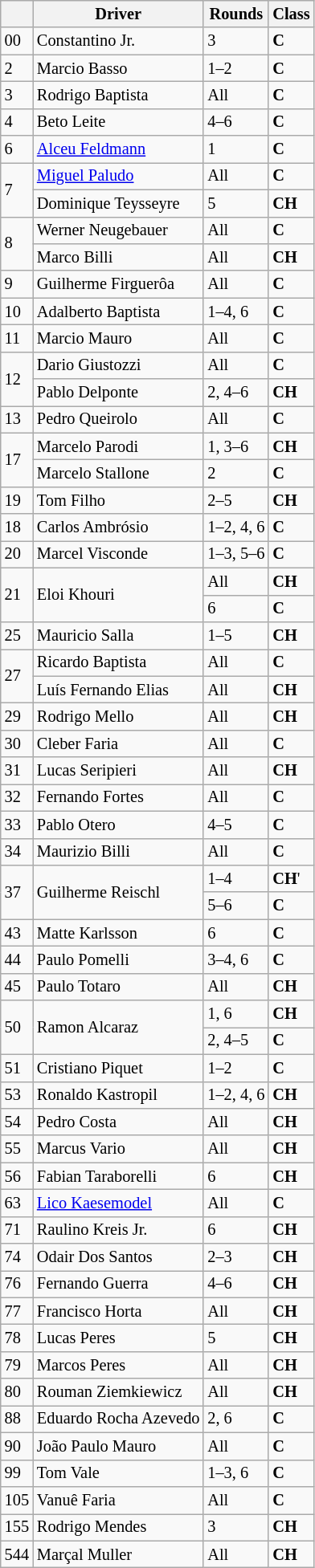<table class="wikitable" style="font-size: 85%;">
<tr>
<th></th>
<th>Driver</th>
<th>Rounds</th>
<th>Class</th>
</tr>
<tr>
<td>00</td>
<td> Constantino Jr.</td>
<td>3</td>
<td><strong><span>C</span></strong></td>
</tr>
<tr>
<td>2</td>
<td> Marcio Basso</td>
<td>1–2</td>
<td><strong><span>C</span></strong></td>
</tr>
<tr>
<td>3</td>
<td> Rodrigo Baptista</td>
<td>All</td>
<td><strong><span>C</span></strong></td>
</tr>
<tr>
<td>4</td>
<td> Beto Leite</td>
<td>4–6</td>
<td><strong><span>C</span></strong></td>
</tr>
<tr>
<td>6</td>
<td> <a href='#'>Alceu Feldmann</a></td>
<td>1</td>
<td><strong><span>C</span></strong></td>
</tr>
<tr>
<td rowspan=2>7</td>
<td> <a href='#'>Miguel Paludo</a></td>
<td>All</td>
<td><strong><span>C</span></strong></td>
</tr>
<tr>
<td> Dominique Teysseyre</td>
<td>5</td>
<td><strong><span>CH</span></strong></td>
</tr>
<tr>
<td rowspan=2>8</td>
<td> Werner Neugebauer</td>
<td>All</td>
<td><strong><span>C</span></strong></td>
</tr>
<tr>
<td> Marco Billi</td>
<td>All</td>
<td><strong><span>CH</span></strong></td>
</tr>
<tr>
<td>9</td>
<td> Guilherme Firguerôa</td>
<td>All</td>
<td><strong><span>C</span></strong></td>
</tr>
<tr>
<td>10</td>
<td> Adalberto Baptista</td>
<td>1–4, 6</td>
<td><strong><span>C</span></strong></td>
</tr>
<tr>
<td>11</td>
<td> Marcio Mauro</td>
<td>All</td>
<td><strong><span>C</span></strong></td>
</tr>
<tr>
<td rowspan=2>12</td>
<td> Dario Giustozzi</td>
<td>All</td>
<td><strong><span>C</span></strong></td>
</tr>
<tr>
<td> Pablo Delponte</td>
<td>2, 4–6</td>
<td><strong><span>CH</span></strong></td>
</tr>
<tr>
<td>13</td>
<td> Pedro Queirolo</td>
<td>All</td>
<td><strong><span>C</span></strong></td>
</tr>
<tr>
<td rowspan=2>17</td>
<td> Marcelo Parodi</td>
<td>1, 3–6</td>
<td><strong><span>CH</span></strong></td>
</tr>
<tr>
<td> Marcelo Stallone</td>
<td>2</td>
<td><strong><span>C</span></strong></td>
</tr>
<tr>
<td>19</td>
<td> Tom Filho</td>
<td>2–5</td>
<td><strong><span>CH</span></strong></td>
</tr>
<tr>
<td>18</td>
<td> Carlos Ambrósio</td>
<td>1–2, 4, 6</td>
<td><strong><span>C</span></strong></td>
</tr>
<tr>
<td>20</td>
<td> Marcel Visconde</td>
<td>1–3, 5–6</td>
<td><strong><span>C</span></strong></td>
</tr>
<tr>
<td rowspan=2>21</td>
<td rowspan=2> Eloi Khouri</td>
<td>All</td>
<td><strong><span>CH</span></strong></td>
</tr>
<tr>
<td>6</td>
<td><strong><span>C</span></strong></td>
</tr>
<tr>
<td>25</td>
<td> Mauricio Salla</td>
<td>1–5</td>
<td><strong><span>CH</span></strong></td>
</tr>
<tr>
<td rowspan=2>27</td>
<td> Ricardo Baptista</td>
<td>All</td>
<td><strong><span>C</span></strong></td>
</tr>
<tr>
<td> Luís Fernando Elias</td>
<td>All</td>
<td><strong><span>CH</span></strong></td>
</tr>
<tr>
<td>29</td>
<td> Rodrigo Mello</td>
<td>All</td>
<td><strong><span>CH</span></strong></td>
</tr>
<tr>
<td>30</td>
<td> Cleber Faria</td>
<td>All</td>
<td><strong><span>C</span></strong></td>
</tr>
<tr>
<td>31</td>
<td> Lucas Seripieri</td>
<td>All</td>
<td><strong><span>CH</span></strong></td>
</tr>
<tr>
<td>32</td>
<td> Fernando Fortes</td>
<td>All</td>
<td><strong><span>C</span></strong></td>
</tr>
<tr>
<td>33</td>
<td> Pablo Otero</td>
<td>4–5</td>
<td><strong><span>C</span></strong></td>
</tr>
<tr>
<td>34</td>
<td> Maurizio Billi</td>
<td>All</td>
<td><strong><span>C</span></strong></td>
</tr>
<tr>
<td rowspan=2>37</td>
<td rowspan=2> Guilherme Reischl</td>
<td>1–4</td>
<td><strong><span>CH</span></strong>'</td>
</tr>
<tr>
<td>5–6</td>
<td><strong><span>C</span></strong></td>
</tr>
<tr>
<td>43</td>
<td> Matte Karlsson</td>
<td>6</td>
<td><strong><span>C</span></strong></td>
</tr>
<tr>
<td>44</td>
<td> Paulo Pomelli</td>
<td>3–4, 6</td>
<td><strong><span>C</span></strong></td>
</tr>
<tr>
<td>45</td>
<td> Paulo Totaro</td>
<td>All</td>
<td><strong><span>CH</span></strong></td>
</tr>
<tr>
<td rowspan=2>50</td>
<td rowspan=2> Ramon Alcaraz</td>
<td>1, 6</td>
<td><strong><span>CH</span></strong></td>
</tr>
<tr>
<td>2, 4–5</td>
<td><strong><span>C</span></strong></td>
</tr>
<tr>
<td>51</td>
<td> Cristiano Piquet</td>
<td>1–2</td>
<td><strong><span>C</span></strong></td>
</tr>
<tr>
<td>53</td>
<td> Ronaldo Kastropil</td>
<td>1–2, 4, 6</td>
<td><strong><span>CH</span></strong></td>
</tr>
<tr>
<td>54</td>
<td> Pedro Costa</td>
<td>All</td>
<td><strong><span>CH</span></strong></td>
</tr>
<tr>
<td>55</td>
<td>  Marcus Vario</td>
<td>All</td>
<td><strong><span>CH</span></strong></td>
</tr>
<tr>
<td>56</td>
<td> Fabian Taraborelli</td>
<td>6</td>
<td><strong><span>CH</span></strong></td>
</tr>
<tr>
<td>63</td>
<td> <a href='#'>Lico Kaesemodel</a></td>
<td>All</td>
<td><strong><span>C</span></strong></td>
</tr>
<tr>
<td>71</td>
<td> Raulino Kreis Jr.</td>
<td>6</td>
<td><strong><span>CH</span></strong></td>
</tr>
<tr>
<td>74</td>
<td> Odair Dos Santos</td>
<td>2–3</td>
<td><strong><span>CH</span></strong></td>
</tr>
<tr>
<td>76</td>
<td> Fernando Guerra</td>
<td>4–6</td>
<td><strong><span>CH</span></strong></td>
</tr>
<tr>
<td>77</td>
<td> Francisco Horta</td>
<td>All</td>
<td><strong><span>CH</span></strong></td>
</tr>
<tr>
<td>78</td>
<td> Lucas Peres</td>
<td>5</td>
<td><strong><span>CH</span></strong></td>
</tr>
<tr>
<td>79</td>
<td> Marcos Peres</td>
<td>All</td>
<td><strong><span>CH</span></strong></td>
</tr>
<tr>
<td>80</td>
<td> Rouman Ziemkiewicz</td>
<td>All</td>
<td><strong><span>CH</span></strong></td>
</tr>
<tr>
<td>88</td>
<td> Eduardo Rocha Azevedo</td>
<td>2, 6</td>
<td><strong><span>C</span></strong></td>
</tr>
<tr>
<td>90</td>
<td> João Paulo Mauro</td>
<td>All</td>
<td><strong><span>C</span></strong></td>
</tr>
<tr>
<td>99</td>
<td> Tom Vale</td>
<td>1–3, 6</td>
<td><strong><span>C</span></strong></td>
</tr>
<tr>
<td>105</td>
<td> Vanuê Faria</td>
<td>All</td>
<td><strong><span>C</span></strong></td>
</tr>
<tr>
<td>155</td>
<td> Rodrigo Mendes</td>
<td>3</td>
<td><strong><span>CH</span></strong></td>
</tr>
<tr>
<td>544</td>
<td> Marçal Muller</td>
<td>All</td>
<td><strong><span>CH</span></strong></td>
</tr>
</table>
